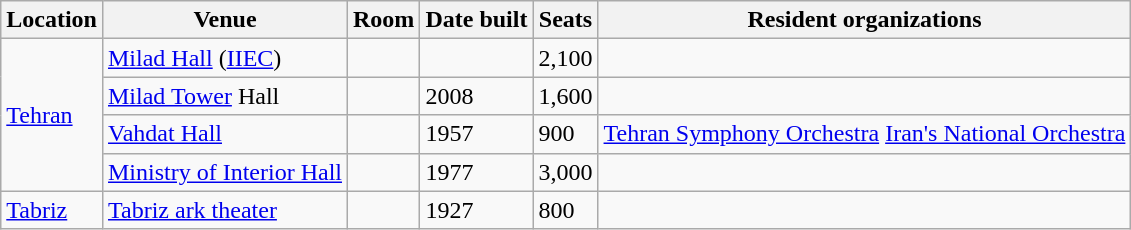<table class="wikitable">
<tr>
<th>Location</th>
<th>Venue</th>
<th>Room</th>
<th>Date built</th>
<th>Seats</th>
<th>Resident organizations</th>
</tr>
<tr>
<td rowspan="4"><a href='#'>Tehran</a></td>
<td><a href='#'>Milad Hall</a> (<a href='#'>IIEC</a>)</td>
<td></td>
<td></td>
<td>2,100</td>
<td></td>
</tr>
<tr>
<td><a href='#'>Milad Tower</a> Hall</td>
<td></td>
<td>2008</td>
<td>1,600</td>
<td></td>
</tr>
<tr>
<td><a href='#'>Vahdat Hall</a></td>
<td></td>
<td>1957</td>
<td>900</td>
<td><a href='#'>Tehran Symphony Orchestra</a> <a href='#'>Iran's National Orchestra</a></td>
</tr>
<tr>
<td><a href='#'>Ministry of Interior Hall</a></td>
<td></td>
<td>1977</td>
<td>3,000</td>
<td></td>
</tr>
<tr>
<td rowspan=1><a href='#'>Tabriz</a></td>
<td><a href='#'>Tabriz ark theater</a></td>
<td></td>
<td>1927</td>
<td>800</td>
<td></td>
</tr>
</table>
